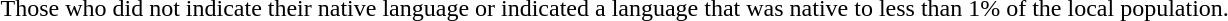<table>
<tr>
<td> Those who did not indicate their native language or indicated a language that was native to less than 1% of the local population.</td>
</tr>
</table>
